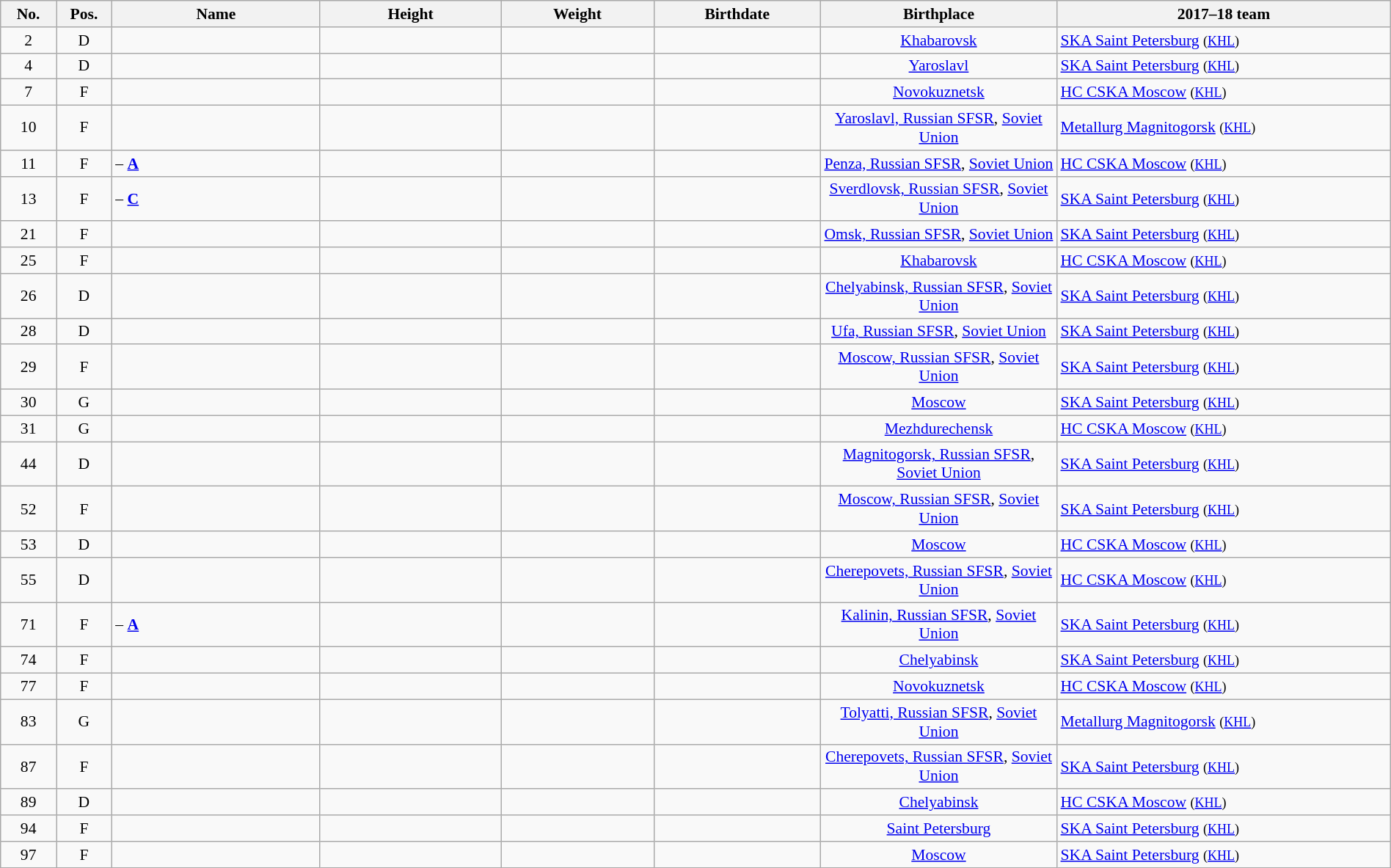<table width="100%" class="wikitable sortable" style="font-size: 90%; text-align: center;">
<tr>
<th style="width:  4%;">No.</th>
<th style="width:  4%;">Pos.</th>
<th style="width: 15%;">Name</th>
<th style="width: 13%;">Height</th>
<th style="width: 11%;">Weight</th>
<th style="width: 12%;">Birthdate</th>
<th style="width: 17%;">Birthplace</th>
<th style="width: 24%;">2017–18 team</th>
</tr>
<tr>
<td>2</td>
<td>D</td>
<td style="text-align:left;"></td>
<td></td>
<td></td>
<td style="text-align:right;"></td>
<td><a href='#'>Khabarovsk</a></td>
<td style="text-align:left;"> <a href='#'>SKA Saint Petersburg</a> <small>(<a href='#'>KHL</a>)</small></td>
</tr>
<tr>
<td>4</td>
<td>D</td>
<td style="text-align:left;"></td>
<td></td>
<td></td>
<td style="text-align:right;"></td>
<td><a href='#'>Yaroslavl</a></td>
<td style="text-align:left;"> <a href='#'>SKA Saint Petersburg</a> <small>(<a href='#'>KHL</a>)</small></td>
</tr>
<tr>
<td>7</td>
<td>F</td>
<td style="text-align:left;"></td>
<td></td>
<td></td>
<td style="text-align:right;"></td>
<td><a href='#'>Novokuznetsk</a></td>
<td style="text-align:left;"> <a href='#'>HC CSKA Moscow</a> <small>(<a href='#'>KHL</a>)</small></td>
</tr>
<tr>
<td>10</td>
<td>F</td>
<td style="text-align:left;"></td>
<td></td>
<td></td>
<td style="text-align:right;"></td>
<td><a href='#'>Yaroslavl, Russian SFSR</a>, <a href='#'>Soviet Union</a></td>
<td style="text-align:left;"> <a href='#'>Metallurg Magnitogorsk</a> <small>(<a href='#'>KHL</a>)</small></td>
</tr>
<tr>
<td>11</td>
<td>F</td>
<td style="text-align:left;"> – <strong><a href='#'>A</a></strong></td>
<td></td>
<td></td>
<td style="text-align:right;"></td>
<td><a href='#'>Penza, Russian SFSR</a>, <a href='#'>Soviet Union</a></td>
<td style="text-align:left;"> <a href='#'>HC CSKA Moscow</a> <small>(<a href='#'>KHL</a>)</small></td>
</tr>
<tr>
<td>13</td>
<td>F</td>
<td style="text-align:left;"> – <strong><a href='#'>C</a></strong></td>
<td></td>
<td></td>
<td style="text-align:right;"></td>
<td><a href='#'>Sverdlovsk, Russian SFSR</a>, <a href='#'>Soviet Union</a></td>
<td style="text-align:left;"> <a href='#'>SKA Saint Petersburg</a> <small>(<a href='#'>KHL</a>)</small></td>
</tr>
<tr>
<td>21</td>
<td>F</td>
<td style="text-align:left;"></td>
<td></td>
<td></td>
<td style="text-align:right;"></td>
<td><a href='#'>Omsk, Russian SFSR</a>, <a href='#'>Soviet Union</a></td>
<td style="text-align:left;"> <a href='#'>SKA Saint Petersburg</a> <small>(<a href='#'>KHL</a>)</small></td>
</tr>
<tr>
<td>25</td>
<td>F</td>
<td style="text-align:left;"></td>
<td></td>
<td></td>
<td style="text-align:right;"></td>
<td><a href='#'>Khabarovsk</a></td>
<td style="text-align:left;"> <a href='#'>HC CSKA Moscow</a> <small>(<a href='#'>KHL</a>)</small></td>
</tr>
<tr>
<td>26</td>
<td>D</td>
<td style="text-align:left;"></td>
<td></td>
<td></td>
<td style="text-align:right;"></td>
<td><a href='#'>Chelyabinsk, Russian SFSR</a>, <a href='#'>Soviet Union</a></td>
<td style="text-align:left;"> <a href='#'>SKA Saint Petersburg</a> <small>(<a href='#'>KHL</a>)</small></td>
</tr>
<tr>
<td>28</td>
<td>D</td>
<td style="text-align:left;"></td>
<td></td>
<td></td>
<td style="text-align:right;"></td>
<td><a href='#'>Ufa, Russian SFSR</a>, <a href='#'>Soviet Union</a></td>
<td style="text-align:left;"> <a href='#'>SKA Saint Petersburg</a> <small>(<a href='#'>KHL</a>)</small></td>
</tr>
<tr>
<td>29</td>
<td>F</td>
<td style="text-align:left;"></td>
<td></td>
<td></td>
<td style="text-align:right;"></td>
<td><a href='#'>Moscow, Russian SFSR</a>, <a href='#'>Soviet Union</a></td>
<td style="text-align:left;"> <a href='#'>SKA Saint Petersburg</a> <small>(<a href='#'>KHL</a>)</small></td>
</tr>
<tr>
<td>30</td>
<td>G</td>
<td style="text-align:left;"></td>
<td></td>
<td></td>
<td style="text-align:right;"></td>
<td><a href='#'>Moscow</a></td>
<td style="text-align:left;"> <a href='#'>SKA Saint Petersburg</a> <small>(<a href='#'>KHL</a>)</small></td>
</tr>
<tr>
<td>31</td>
<td>G</td>
<td style="text-align:left;"></td>
<td></td>
<td></td>
<td style="text-align:right;"></td>
<td><a href='#'>Mezhdurechensk</a></td>
<td style="text-align:left;"> <a href='#'>HC CSKA Moscow</a> <small>(<a href='#'>KHL</a>)</small></td>
</tr>
<tr>
<td>44</td>
<td>D</td>
<td style="text-align:left;"></td>
<td></td>
<td></td>
<td style="text-align:right;"></td>
<td><a href='#'>Magnitogorsk, Russian SFSR</a>, <a href='#'>Soviet Union</a></td>
<td style="text-align:left;"> <a href='#'>SKA Saint Petersburg</a> <small>(<a href='#'>KHL</a>)</small></td>
</tr>
<tr>
<td>52</td>
<td>F</td>
<td style="text-align:left;"></td>
<td></td>
<td></td>
<td style="text-align:right;"></td>
<td><a href='#'>Moscow, Russian SFSR</a>, <a href='#'>Soviet Union</a></td>
<td style="text-align:left;"> <a href='#'>SKA Saint Petersburg</a> <small>(<a href='#'>KHL</a>)</small></td>
</tr>
<tr>
<td>53</td>
<td>D</td>
<td style="text-align:left;"></td>
<td></td>
<td></td>
<td style="text-align:right;"></td>
<td><a href='#'>Moscow</a></td>
<td style="text-align:left;"> <a href='#'>HC CSKA Moscow</a> <small>(<a href='#'>KHL</a>)</small></td>
</tr>
<tr>
<td>55</td>
<td>D</td>
<td style="text-align:left;"></td>
<td></td>
<td></td>
<td style="text-align:right;"></td>
<td><a href='#'>Cherepovets, Russian SFSR</a>, <a href='#'>Soviet Union</a></td>
<td style="text-align:left;"> <a href='#'>HC CSKA Moscow</a> <small>(<a href='#'>KHL</a>)</small></td>
</tr>
<tr>
<td>71</td>
<td>F</td>
<td style="text-align:left;"> – <strong><a href='#'>A</a></strong></td>
<td></td>
<td></td>
<td style="text-align:right;"></td>
<td><a href='#'>Kalinin, Russian SFSR</a>, <a href='#'>Soviet Union</a></td>
<td style="text-align:left;"> <a href='#'>SKA Saint Petersburg</a> <small>(<a href='#'>KHL</a>)</small></td>
</tr>
<tr>
<td>74</td>
<td>F</td>
<td style="text-align:left;"></td>
<td></td>
<td></td>
<td style="text-align:right;"></td>
<td><a href='#'>Chelyabinsk</a></td>
<td style="text-align:left;"> <a href='#'>SKA Saint Petersburg</a> <small>(<a href='#'>KHL</a>)</small></td>
</tr>
<tr>
<td>77</td>
<td>F</td>
<td style="text-align:left;"></td>
<td></td>
<td></td>
<td style="text-align:right;"></td>
<td><a href='#'>Novokuznetsk</a></td>
<td style="text-align:left;"> <a href='#'>HC CSKA Moscow</a> <small>(<a href='#'>KHL</a>)</small></td>
</tr>
<tr>
<td>83</td>
<td>G</td>
<td style="text-align:left;"></td>
<td></td>
<td></td>
<td style="text-align:right;"></td>
<td><a href='#'>Tolyatti, Russian SFSR</a>, <a href='#'>Soviet Union</a></td>
<td style="text-align:left;"> <a href='#'>Metallurg Magnitogorsk</a> <small>(<a href='#'>KHL</a>)</small></td>
</tr>
<tr>
<td>87</td>
<td>F</td>
<td style="text-align:left;"></td>
<td></td>
<td></td>
<td style="text-align:right;"></td>
<td><a href='#'>Cherepovets, Russian SFSR</a>, <a href='#'>Soviet Union</a></td>
<td style="text-align:left;"> <a href='#'>SKA Saint Petersburg</a> <small>(<a href='#'>KHL</a>)</small></td>
</tr>
<tr>
<td>89</td>
<td>D</td>
<td style="text-align:left;"></td>
<td></td>
<td></td>
<td style="text-align:right;"></td>
<td><a href='#'>Chelyabinsk</a></td>
<td style="text-align:left;"> <a href='#'>HC CSKA Moscow</a> <small>(<a href='#'>KHL</a>)</small></td>
</tr>
<tr>
<td>94</td>
<td>F</td>
<td style="text-align:left;"></td>
<td></td>
<td></td>
<td style="text-align:right;"></td>
<td><a href='#'>Saint Petersburg</a></td>
<td style="text-align:left;"> <a href='#'>SKA Saint Petersburg</a> <small>(<a href='#'>KHL</a>)</small></td>
</tr>
<tr>
<td>97</td>
<td>F</td>
<td style="text-align:left;"></td>
<td></td>
<td></td>
<td style="text-align:right;"></td>
<td><a href='#'>Moscow</a></td>
<td style="text-align:left;"> <a href='#'>SKA Saint Petersburg</a> <small>(<a href='#'>KHL</a>)</small></td>
</tr>
</table>
